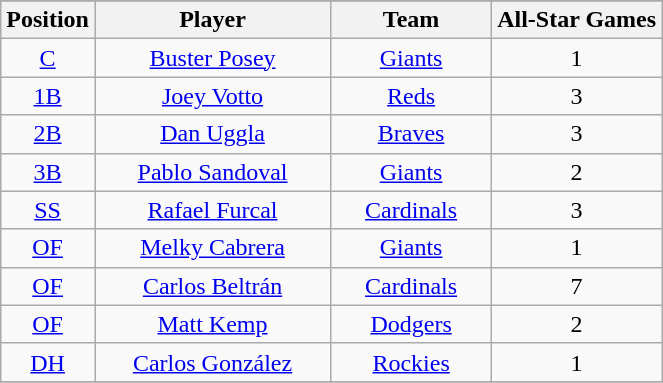<table class="wikitable" style="text-align:center;">
<tr>
</tr>
<tr>
<th>Position</th>
<th style="width:150px;">Player</th>
<th style="width:100px;">Team</th>
<th>All-Star Games</th>
</tr>
<tr>
<td><a href='#'>C</a></td>
<td><a href='#'>Buster Posey</a></td>
<td><a href='#'>Giants</a></td>
<td>1</td>
</tr>
<tr>
<td><a href='#'>1B</a></td>
<td><a href='#'>Joey Votto</a></td>
<td><a href='#'>Reds</a></td>
<td>3</td>
</tr>
<tr>
<td><a href='#'>2B</a></td>
<td><a href='#'>Dan Uggla</a></td>
<td><a href='#'>Braves</a></td>
<td>3</td>
</tr>
<tr>
<td><a href='#'>3B</a></td>
<td><a href='#'>Pablo Sandoval</a></td>
<td><a href='#'>Giants</a></td>
<td>2</td>
</tr>
<tr>
<td><a href='#'>SS</a></td>
<td><a href='#'>Rafael Furcal</a></td>
<td><a href='#'>Cardinals</a></td>
<td>3</td>
</tr>
<tr>
<td><a href='#'>OF</a></td>
<td><a href='#'>Melky Cabrera</a></td>
<td><a href='#'>Giants</a></td>
<td>1</td>
</tr>
<tr>
<td><a href='#'>OF</a></td>
<td><a href='#'>Carlos Beltrán</a></td>
<td><a href='#'>Cardinals</a></td>
<td>7</td>
</tr>
<tr>
<td><a href='#'>OF</a></td>
<td><a href='#'>Matt Kemp</a></td>
<td><a href='#'>Dodgers</a></td>
<td>2</td>
</tr>
<tr>
<td><a href='#'>DH</a></td>
<td><a href='#'>Carlos González</a></td>
<td><a href='#'>Rockies</a></td>
<td>1</td>
</tr>
<tr>
</tr>
</table>
